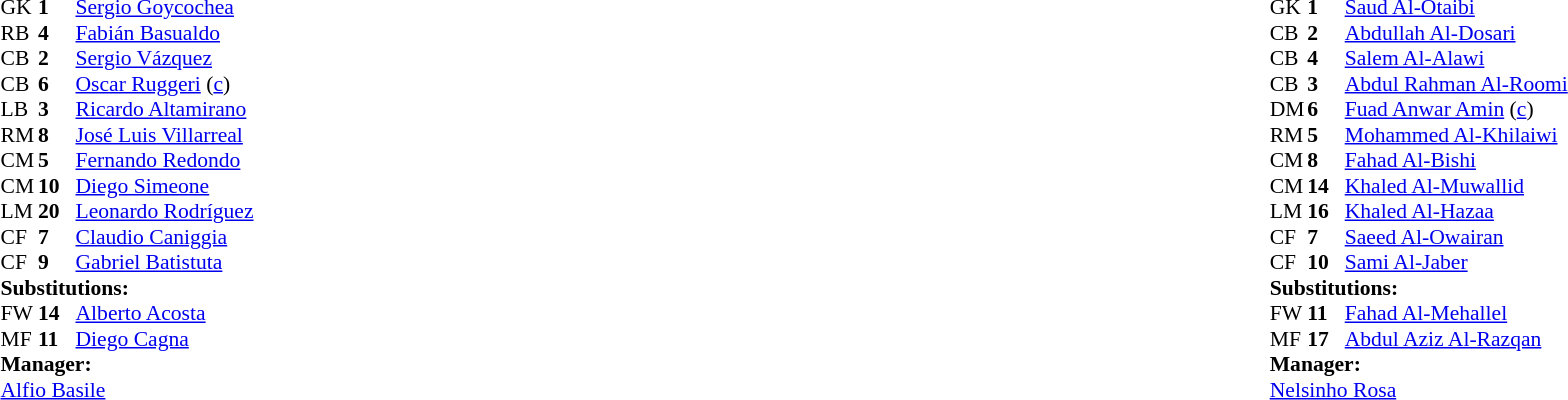<table width="100%">
<tr>
<td valign="top" width="50%"><br><table style="font-size: 90%" cellspacing="0" cellpadding="0">
<tr>
<th width="25"></th>
<th width="25"></th>
</tr>
<tr>
<td>GK</td>
<td><strong>1</strong></td>
<td><a href='#'>Sergio Goycochea</a></td>
</tr>
<tr>
<td>RB</td>
<td><strong>4</strong></td>
<td><a href='#'>Fabián Basualdo</a></td>
<td></td>
</tr>
<tr>
<td>CB</td>
<td><strong>2</strong></td>
<td><a href='#'>Sergio Vázquez</a></td>
</tr>
<tr>
<td>CB</td>
<td><strong>6</strong></td>
<td><a href='#'>Oscar Ruggeri</a> (<a href='#'>c</a>)</td>
</tr>
<tr>
<td>LB</td>
<td><strong>3</strong></td>
<td><a href='#'>Ricardo Altamirano</a></td>
</tr>
<tr>
<td>RM</td>
<td><strong>8</strong></td>
<td><a href='#'>José Luis Villarreal</a></td>
<td></td>
<td></td>
</tr>
<tr>
<td>CM</td>
<td><strong>5</strong></td>
<td><a href='#'>Fernando Redondo</a></td>
</tr>
<tr>
<td>CM</td>
<td><strong>10</strong></td>
<td><a href='#'>Diego Simeone</a></td>
<td></td>
</tr>
<tr>
<td>LM</td>
<td><strong>20</strong></td>
<td><a href='#'>Leonardo Rodríguez</a></td>
<td></td>
<td></td>
</tr>
<tr>
<td>CF</td>
<td><strong>7</strong></td>
<td><a href='#'>Claudio Caniggia</a></td>
</tr>
<tr>
<td>CF</td>
<td><strong>9</strong></td>
<td><a href='#'>Gabriel Batistuta</a></td>
</tr>
<tr>
<td colspan=3><strong>Substitutions:</strong></td>
</tr>
<tr>
<td>FW</td>
<td><strong>14</strong></td>
<td><a href='#'>Alberto Acosta</a></td>
<td></td>
<td></td>
</tr>
<tr>
<td>MF</td>
<td><strong>11</strong></td>
<td><a href='#'>Diego Cagna</a></td>
<td></td>
<td></td>
</tr>
<tr>
<td colspan=3><strong>Manager:</strong></td>
</tr>
<tr>
<td colspan="4"> <a href='#'>Alfio Basile</a></td>
</tr>
</table>
</td>
<td valign="top"></td>
<td valign="top" width="50%"><br><table style="font-size: 90%" cellspacing="0" cellpadding="0" align=center>
<tr>
<th width="25"></th>
<th width="25"></th>
</tr>
<tr>
<td>GK</td>
<td><strong>1</strong></td>
<td><a href='#'>Saud Al-Otaibi</a></td>
</tr>
<tr>
<td>CB</td>
<td><strong>2</strong></td>
<td><a href='#'>Abdullah Al-Dosari</a></td>
</tr>
<tr>
<td>CB</td>
<td><strong>4</strong></td>
<td><a href='#'>Salem Al-Alawi</a></td>
</tr>
<tr>
<td>CB</td>
<td><strong>3</strong></td>
<td><a href='#'>Abdul Rahman Al-Roomi</a></td>
</tr>
<tr>
<td>DM</td>
<td><strong>6</strong></td>
<td><a href='#'>Fuad Anwar Amin</a> (<a href='#'>c</a>)</td>
<td></td>
</tr>
<tr>
<td>RM</td>
<td><strong>5</strong></td>
<td><a href='#'>Mohammed Al-Khilaiwi</a></td>
</tr>
<tr>
<td>CM</td>
<td><strong>8</strong></td>
<td><a href='#'>Fahad Al-Bishi</a></td>
<td></td>
<td></td>
</tr>
<tr>
<td>CM</td>
<td><strong>14</strong></td>
<td><a href='#'>Khaled Al-Muwallid</a></td>
</tr>
<tr>
<td>LM</td>
<td><strong>16</strong></td>
<td><a href='#'>Khaled Al-Hazaa</a></td>
</tr>
<tr>
<td>CF</td>
<td><strong>7</strong></td>
<td><a href='#'>Saeed Al-Owairan</a></td>
</tr>
<tr>
<td>CF</td>
<td><strong>10</strong></td>
<td><a href='#'>Sami Al-Jaber</a></td>
<td></td>
<td></td>
</tr>
<tr>
<td colspan=3><strong>Substitutions:</strong></td>
</tr>
<tr>
<td>FW</td>
<td><strong>11</strong></td>
<td><a href='#'>Fahad Al-Mehallel</a></td>
<td></td>
<td></td>
</tr>
<tr>
<td>MF</td>
<td><strong>17</strong></td>
<td><a href='#'>Abdul Aziz Al-Razqan</a></td>
<td></td>
<td></td>
</tr>
<tr>
<td colspan=3><strong>Manager:</strong></td>
</tr>
<tr>
<td colspan="4"> <a href='#'>Nelsinho Rosa</a></td>
</tr>
</table>
</td>
</tr>
</table>
